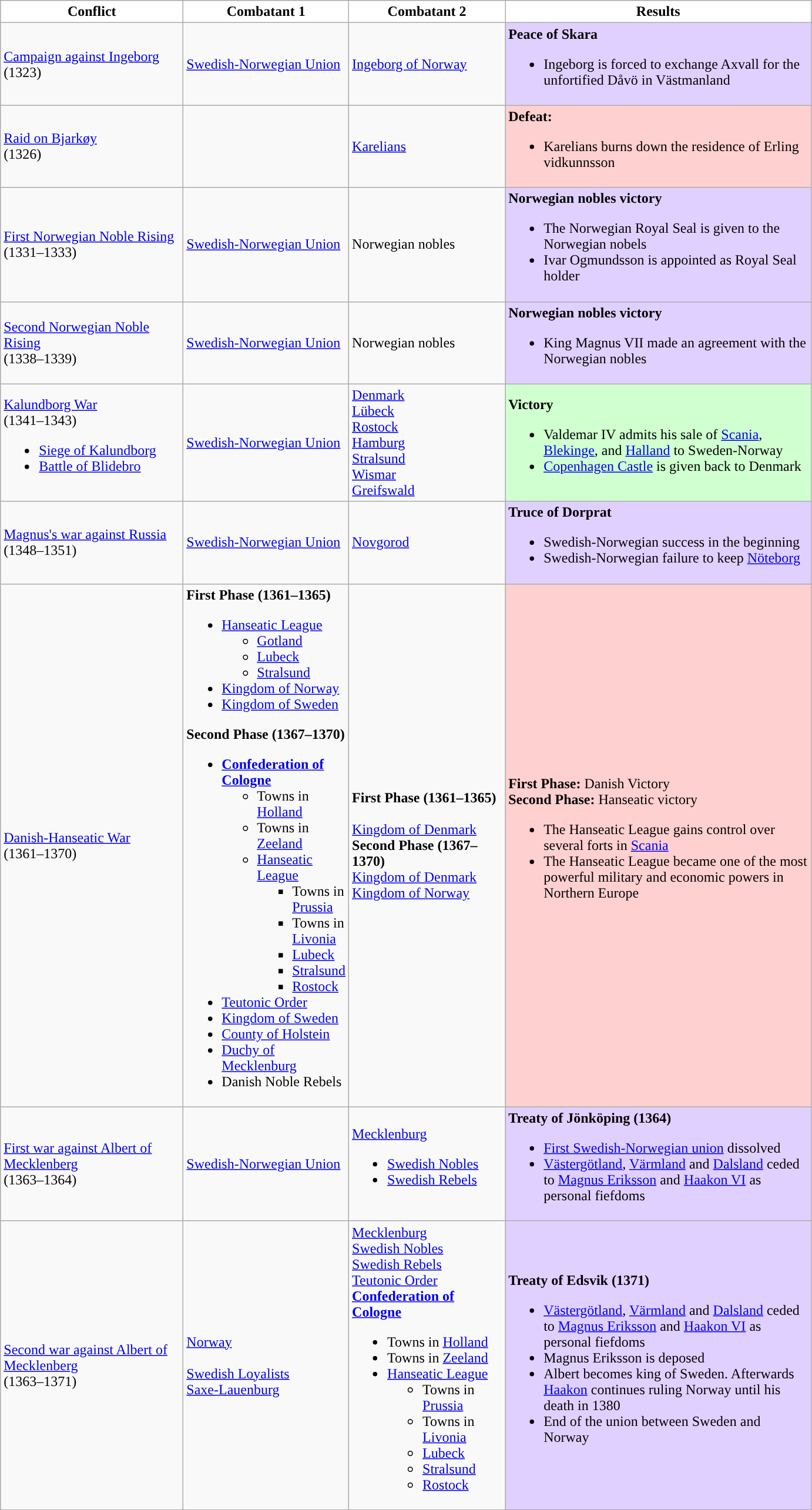<table class="wikitable">
<tr>
<th style="background:white" rowspan="1" width=200px><span>Conflict</span></th>
<th style="background:white" rowspan="1" width=170px><span>Combatant 1</span></th>
<th style="background:white" rowspan="1" width=170px><span>Combatant 2</span></th>
<th style="background:white" rowspan="1" width=340px><span>Results</span></th>
</tr>
<tr>
<td><a href='#'>Campaign against Ingeborg</a><br>(1323)</td>
<td> <a href='#'>Swedish-Norwegian Union</a></td>
<td><a href='#'>Ingeborg of Norway</a></td>
<td style="background:#E0D0FF"><strong>Peace of Skara</strong><br><ul><li>Ingeborg is forced to exchange Axvall for the unfortified Dåvö in Västmanland</li></ul></td>
</tr>
<tr>
<td><a href='#'>Raid on Bjarkøy</a><br>(1326)</td>
<td></td>
<td><a href='#'>Karelians</a></td>
<td style="background:#FFD0D0"><strong>Defeat:</strong><br><ul><li>Karelians burns down the residence of Erling vidkunnsson</li></ul></td>
</tr>
<tr>
<td><a href='#'>First Norwegian Noble Rising</a> <br>(1331–1333)</td>
<td> <a href='#'>Swedish-Norwegian Union</a></td>
<td>Norwegian nobles</td>
<td style="background:#E0D0FF"><strong>Norwegian nobles victory</strong><br><ul><li>The Norwegian Royal Seal is given to the Norwegian nobels</li><li>Ivar Ogmundsson is appointed as Royal Seal holder</li></ul></td>
</tr>
<tr>
<td><a href='#'>Second Norwegian Noble Rising</a> <br>(1338–1339)</td>
<td> <a href='#'>Swedish-Norwegian Union</a></td>
<td>Norwegian nobles</td>
<td style="background:#E0D0FF"><strong>Norwegian nobles victory</strong><br><ul><li>King Magnus VII made an agreement with the Norwegian nobles</li></ul></td>
</tr>
<tr>
<td><a href='#'>Kalundborg War</a><br> (1341–1343)<br><ul><li><a href='#'>Siege of Kalundborg</a></li><li><a href='#'>Battle of Blidebro</a></li></ul></td>
<td> <a href='#'>Swedish-Norwegian Union</a></td>
<td> <a href='#'>Denmark</a><br><a href='#'>Lübeck</a> <br> <a href='#'>Rostock</a> <br> <a href='#'>Hamburg</a> <br> <a href='#'>Stralsund</a> <br> <a href='#'>Wismar</a> <br> <a href='#'>Greifswald</a></td>
<td style="background:#D0FFD0"><strong>Victory</strong><br><ul><li>Valdemar IV admits his sale of <a href='#'>Scania</a>, <a href='#'>Blekinge</a>, and <a href='#'>Halland</a> to Sweden-Norway</li><li><a href='#'>Copenhagen Castle</a> is given back to Denmark</li></ul></td>
</tr>
<tr>
<td><a href='#'>Magnus's war against Russia</a> <br>(1348–1351)</td>
<td> <a href='#'>Swedish-Norwegian Union</a></td>
<td><a href='#'>Novgorod</a></td>
<td style="background:#E0D0FF"><strong>Truce of Dorprat</strong><br><ul><li>Swedish-Norwegian success in the beginning</li><li>Swedish-Norwegian failure to keep <a href='#'>Nöteborg</a></li></ul></td>
</tr>
<tr>
<td><a href='#'>Danish-Hanseatic War</a> <br>(1361–1370)</td>
<td> <strong>First Phase (1361–1365)</strong><br><ul><li> <a href='#'>Hanseatic League</a><ul><li> <a href='#'>Gotland</a></li><li> <a href='#'>Lubeck</a></li><li> <a href='#'>Stralsund</a></li></ul></li><li> <a href='#'>Kingdom of Norway</a></li><li> <a href='#'>Kingdom of Sweden</a></li></ul>
<strong>Second Phase (1367–1370)</strong><ul><li><strong><a href='#'>Confederation of Cologne</a></strong><ul><li>Towns in <a href='#'>Holland</a></li><li>Towns in <a href='#'>Zeeland</a></li><li> <a href='#'>Hanseatic League</a><ul><li>Towns in <a href='#'>Prussia</a></li><li>Towns in <a href='#'>Livonia</a></li><li> <a href='#'>Lubeck</a></li><li> <a href='#'>Stralsund</a></li><li> <a href='#'>Rostock</a></li></ul></li></ul></li><li> <a href='#'>Teutonic Order</a></li><li> <a href='#'>Kingdom of Sweden</a></li><li> <a href='#'>County of Holstein</a></li><li> <a href='#'>Duchy of Mecklenburg</a></li><li>Danish Noble Rebels</li></ul></td>
<td><strong>First Phase (1361–1365)</strong><br><br> <a href='#'>Kingdom of Denmark</a><br>
<strong>Second Phase (1367–1370)</strong><br>
 <a href='#'>Kingdom of Denmark</a><br> <a href='#'>Kingdom of Norway</a></td>
<td style="background:#FFD0D0"><strong>First Phase:</strong> Danish Victory<br><strong>Second Phase:</strong> Hanseatic victory<ul><li>The Hanseatic League gains control over several forts in <a href='#'>Scania</a></li><li>The Hanseatic League became one of the most powerful military and economic powers in Northern Europe</li></ul></td>
</tr>
<tr>
<td><a href='#'>First war against Albert of Mecklenberg</a> <br>(1363–1364)</td>
<td> <a href='#'>Swedish-Norwegian Union</a></td>
<td> <a href='#'>Mecklenburg</a><br><ul><li> <a href='#'>Swedish Nobles</a></li><li> <a href='#'>Swedish Rebels</a></li></ul></td>
<td style="background:#E0D0FF"><strong>Treaty of Jönköping (1364)</strong><br><ul><li><a href='#'>First Swedish-Norwegian union</a> dissolved</li><li><a href='#'>Västergötland</a>, <a href='#'>Värmland</a> and <a href='#'>Dalsland</a> ceded to <a href='#'>Magnus Eriksson</a> and <a href='#'>Haakon VI</a> as personal fiefdoms</li></ul></td>
</tr>
<tr>
<td><a href='#'>Second war against Albert of Mecklenberg</a> <br>(1363–1371)</td>
<td> <a href='#'>Norway</a> <br><br> <a href='#'>Swedish Loyalists</a><br> <a href='#'>Saxe-Lauenburg</a></td>
<td> <a href='#'>Mecklenburg</a><br> <a href='#'>Swedish Nobles</a><br> <a href='#'>Swedish Rebels</a><br> <a href='#'>Teutonic Order</a><br><strong><a href='#'>Confederation of Cologne</a></strong><br><ul><li>Towns in <a href='#'>Holland</a></li><li>Towns in <a href='#'>Zeeland</a></li><li> <a href='#'>Hanseatic League</a><ul><li>Towns in <a href='#'>Prussia</a></li><li>Towns in <a href='#'>Livonia</a></li><li> <a href='#'>Lubeck</a></li><li> <a href='#'>Stralsund</a></li><li> <a href='#'>Rostock</a></li></ul></li></ul></td>
<td style="background:#E0D0FF"><strong>Treaty of Edsvik (1371)</strong><br><ul><li><a href='#'>Västergötland</a>, <a href='#'>Värmland</a> and <a href='#'>Dalsland</a> ceded to <a href='#'>Magnus Eriksson</a> and <a href='#'>Haakon VI</a> as personal fiefdoms</li><li>Magnus Eriksson is deposed</li><li>Albert becomes king of Sweden. Afterwards <a href='#'>Haakon</a> continues ruling Norway until his death in 1380</li><li>End of the union between Sweden and Norway</li></ul></td>
</tr>
</table>
